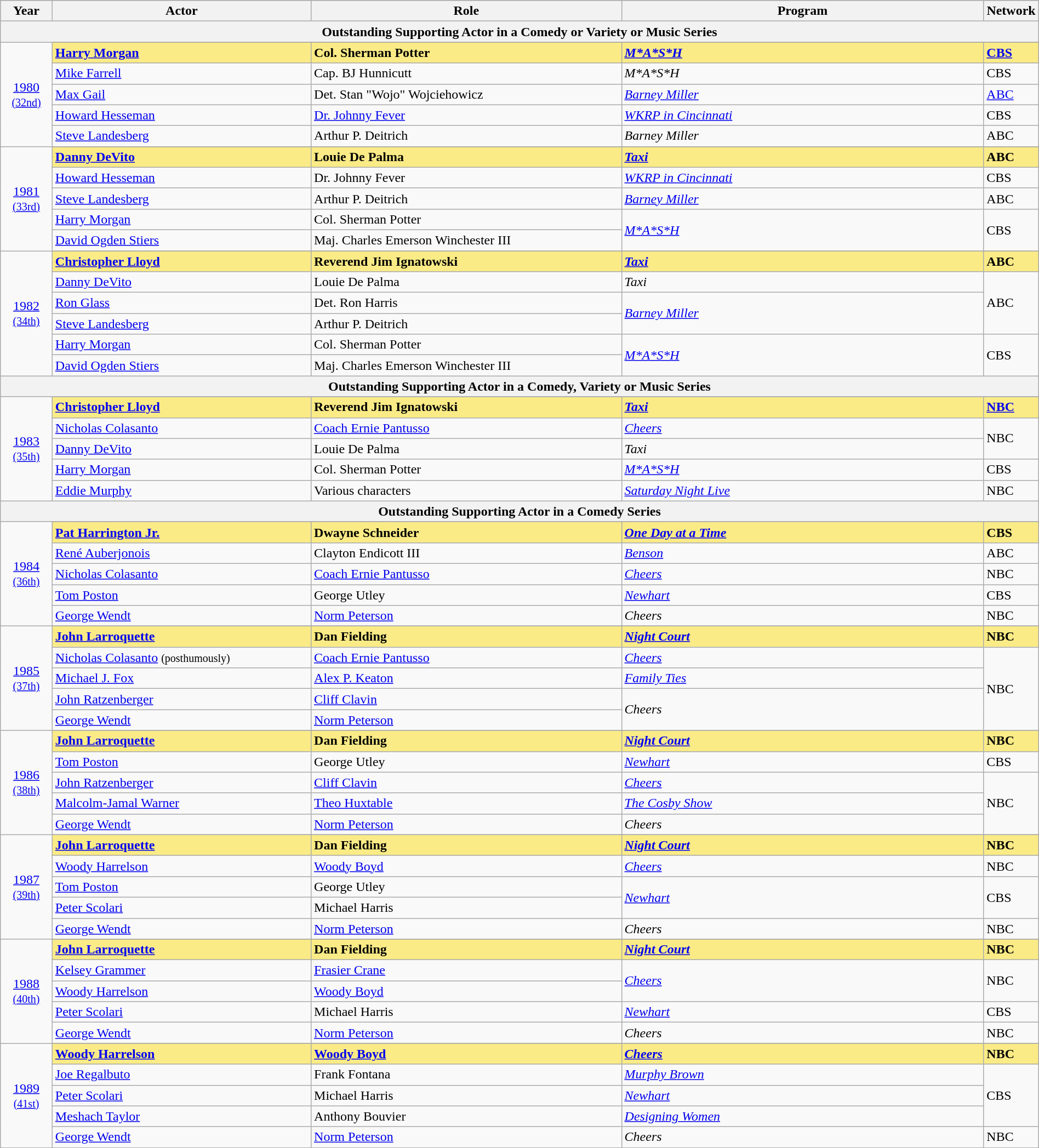<table class="wikitable" style="width:100%">
<tr bgcolor="#bebebe">
<th width="5%">Year</th>
<th width="25%">Actor</th>
<th width="30%">Role</th>
<th width="35%">Program</th>
<th width="5%">Network</th>
</tr>
<tr>
<th colspan=5>Outstanding Supporting Actor in a Comedy or Variety or Music Series</th>
</tr>
<tr>
<td rowspan=6 style="text-align:center"><a href='#'>1980</a><br><small><a href='#'>(32nd)</a></small></td>
</tr>
<tr style="background:#FAEB86">
<td><strong><a href='#'>Harry Morgan</a></strong></td>
<td><strong>Col. Sherman Potter</strong></td>
<td><strong><em><a href='#'>M*A*S*H</a></em></strong></td>
<td><strong><a href='#'>CBS</a></strong></td>
</tr>
<tr>
<td><a href='#'>Mike Farrell</a></td>
<td>Cap. BJ Hunnicutt</td>
<td><em>M*A*S*H</em></td>
<td>CBS</td>
</tr>
<tr>
<td><a href='#'>Max Gail</a></td>
<td>Det. Stan "Wojo" Wojciehowicz</td>
<td><em><a href='#'>Barney Miller</a></em></td>
<td><a href='#'>ABC</a></td>
</tr>
<tr>
<td><a href='#'>Howard Hesseman</a></td>
<td><a href='#'>Dr. Johnny Fever</a></td>
<td><em><a href='#'>WKRP in Cincinnati</a></em></td>
<td>CBS</td>
</tr>
<tr>
<td><a href='#'>Steve Landesberg</a></td>
<td>Arthur P. Deitrich</td>
<td><em>Barney Miller</em></td>
<td>ABC</td>
</tr>
<tr>
<td rowspan=6 style="text-align:center"><a href='#'>1981</a><br><small><a href='#'>(33rd)</a></small></td>
</tr>
<tr style="background:#FAEB86">
<td><strong><a href='#'>Danny DeVito</a></strong></td>
<td><strong>Louie De Palma</strong></td>
<td><strong><em><a href='#'>Taxi</a></em></strong></td>
<td><strong>ABC</strong></td>
</tr>
<tr>
<td><a href='#'>Howard Hesseman</a></td>
<td>Dr. Johnny Fever</td>
<td><em><a href='#'>WKRP in Cincinnati</a></em></td>
<td>CBS</td>
</tr>
<tr>
<td><a href='#'>Steve Landesberg</a></td>
<td>Arthur P. Deitrich</td>
<td><em><a href='#'>Barney Miller</a></em></td>
<td>ABC</td>
</tr>
<tr>
<td><a href='#'>Harry Morgan</a></td>
<td>Col. Sherman Potter</td>
<td rowspan=2><em><a href='#'>M*A*S*H</a></em></td>
<td rowspan=2>CBS</td>
</tr>
<tr>
<td><a href='#'>David Ogden Stiers</a></td>
<td>Maj. Charles Emerson Winchester III</td>
</tr>
<tr>
<td rowspan=7 style="text-align:center"><a href='#'>1982</a><br><small><a href='#'>(34th)</a></small></td>
</tr>
<tr style="background:#FAEB86">
<td><strong><a href='#'>Christopher Lloyd</a></strong></td>
<td><strong>Reverend Jim Ignatowski</strong></td>
<td><strong><em><a href='#'>Taxi</a></em></strong></td>
<td><strong>ABC</strong></td>
</tr>
<tr>
<td><a href='#'>Danny DeVito</a></td>
<td>Louie De Palma</td>
<td><em>Taxi</em></td>
<td rowspan=3>ABC</td>
</tr>
<tr>
<td><a href='#'>Ron Glass</a></td>
<td>Det. Ron Harris</td>
<td rowspan=2><em><a href='#'>Barney Miller</a></em></td>
</tr>
<tr>
<td><a href='#'>Steve Landesberg</a></td>
<td>Arthur P. Deitrich</td>
</tr>
<tr>
<td><a href='#'>Harry Morgan</a></td>
<td>Col. Sherman Potter</td>
<td rowspan=2><em><a href='#'>M*A*S*H</a></em></td>
<td rowspan=2>CBS</td>
</tr>
<tr>
<td><a href='#'>David Ogden Stiers</a></td>
<td>Maj. Charles Emerson Winchester III</td>
</tr>
<tr>
<th colspan=5>Outstanding Supporting Actor in a Comedy, Variety or Music Series</th>
</tr>
<tr>
<td rowspan=6 style="text-align:center"><a href='#'>1983</a><br><small><a href='#'>(35th)</a></small></td>
</tr>
<tr style="background:#FAEB86">
<td><strong><a href='#'>Christopher Lloyd</a></strong></td>
<td><strong>Reverend Jim Ignatowski</strong></td>
<td><strong><em><a href='#'>Taxi</a></em></strong></td>
<td><strong><a href='#'>NBC</a></strong></td>
</tr>
<tr>
<td><a href='#'>Nicholas Colasanto</a></td>
<td><a href='#'>Coach Ernie Pantusso</a></td>
<td><em><a href='#'>Cheers</a></em></td>
<td rowspan=2>NBC</td>
</tr>
<tr>
<td><a href='#'>Danny DeVito</a></td>
<td>Louie De Palma</td>
<td><em>Taxi</em></td>
</tr>
<tr>
<td><a href='#'>Harry Morgan</a></td>
<td>Col. Sherman Potter</td>
<td><em><a href='#'>M*A*S*H</a></em></td>
<td>CBS</td>
</tr>
<tr>
<td><a href='#'>Eddie Murphy</a></td>
<td>Various characters</td>
<td><em><a href='#'>Saturday Night Live</a></em></td>
<td>NBC</td>
</tr>
<tr>
<th colspan=5>Outstanding Supporting Actor in a Comedy Series</th>
</tr>
<tr>
<td rowspan=6 style="text-align:center"><a href='#'>1984</a><br><small><a href='#'>(36th)</a></small></td>
</tr>
<tr style="background:#FAEB86">
<td><strong><a href='#'>Pat Harrington Jr.</a></strong></td>
<td><strong>Dwayne Schneider</strong></td>
<td><strong><em><a href='#'>One Day at a Time</a></em></strong></td>
<td><strong>CBS</strong></td>
</tr>
<tr>
<td><a href='#'>René Auberjonois</a></td>
<td>Clayton Endicott III</td>
<td><em><a href='#'>Benson</a></em></td>
<td>ABC</td>
</tr>
<tr>
<td><a href='#'>Nicholas Colasanto</a></td>
<td><a href='#'>Coach Ernie Pantusso</a></td>
<td><em><a href='#'>Cheers</a></em></td>
<td>NBC</td>
</tr>
<tr>
<td><a href='#'>Tom Poston</a></td>
<td>George Utley</td>
<td><em><a href='#'>Newhart</a></em></td>
<td>CBS</td>
</tr>
<tr>
<td><a href='#'>George Wendt</a></td>
<td><a href='#'>Norm Peterson</a></td>
<td><em>Cheers</em></td>
<td>NBC</td>
</tr>
<tr>
<td rowspan=6 style="text-align:center"><a href='#'>1985</a><br><small><a href='#'>(37th)</a></small></td>
</tr>
<tr style="background:#FAEB86">
<td><strong><a href='#'>John Larroquette</a></strong></td>
<td><strong>Dan Fielding</strong></td>
<td><strong><em><a href='#'>Night Court</a></em></strong></td>
<td><strong>NBC</strong></td>
</tr>
<tr>
<td><a href='#'>Nicholas Colasanto</a> <small>(posthumously)</small></td>
<td><a href='#'>Coach Ernie Pantusso</a></td>
<td><em><a href='#'>Cheers</a></em></td>
<td rowspan=4>NBC</td>
</tr>
<tr>
<td><a href='#'>Michael J. Fox</a></td>
<td><a href='#'>Alex P. Keaton</a></td>
<td><em><a href='#'>Family Ties</a></em></td>
</tr>
<tr>
<td><a href='#'>John Ratzenberger</a></td>
<td><a href='#'>Cliff Clavin</a></td>
<td rowspan=2><em>Cheers</em></td>
</tr>
<tr>
<td><a href='#'>George Wendt</a></td>
<td><a href='#'>Norm Peterson</a></td>
</tr>
<tr>
<td rowspan=6 style="text-align:center"><a href='#'>1986</a><br><small><a href='#'>(38th)</a></small></td>
</tr>
<tr style="background:#FAEB86">
<td><strong><a href='#'>John Larroquette</a></strong></td>
<td><strong>Dan Fielding</strong></td>
<td><strong><em><a href='#'>Night Court</a></em></strong></td>
<td><strong>NBC</strong></td>
</tr>
<tr>
<td><a href='#'>Tom Poston</a></td>
<td>George Utley</td>
<td><em><a href='#'>Newhart</a></em></td>
<td>CBS</td>
</tr>
<tr>
<td><a href='#'>John Ratzenberger</a></td>
<td><a href='#'>Cliff Clavin</a></td>
<td><em><a href='#'>Cheers</a></em></td>
<td rowspan=3>NBC</td>
</tr>
<tr>
<td><a href='#'>Malcolm-Jamal Warner</a></td>
<td><a href='#'>Theo Huxtable</a></td>
<td><em><a href='#'>The Cosby Show</a></em></td>
</tr>
<tr>
<td><a href='#'>George Wendt</a></td>
<td><a href='#'>Norm Peterson</a></td>
<td><em>Cheers</em></td>
</tr>
<tr>
<td rowspan=6 style="text-align:center"><a href='#'>1987</a><br><small><a href='#'>(39th)</a></small></td>
</tr>
<tr style="background:#FAEB86">
<td><strong><a href='#'>John Larroquette</a></strong></td>
<td><strong>Dan Fielding</strong></td>
<td><strong><em><a href='#'>Night Court</a></em></strong></td>
<td><strong>NBC</strong></td>
</tr>
<tr>
<td><a href='#'>Woody Harrelson</a></td>
<td><a href='#'>Woody Boyd</a></td>
<td><em><a href='#'>Cheers</a></em></td>
<td>NBC</td>
</tr>
<tr>
<td><a href='#'>Tom Poston</a></td>
<td>George Utley</td>
<td rowspan=2><em><a href='#'>Newhart</a></em></td>
<td rowspan=2>CBS</td>
</tr>
<tr>
<td><a href='#'>Peter Scolari</a></td>
<td>Michael Harris</td>
</tr>
<tr>
<td><a href='#'>George Wendt</a></td>
<td><a href='#'>Norm Peterson</a></td>
<td><em>Cheers</em></td>
<td>NBC</td>
</tr>
<tr>
<td rowspan=6 style="text-align:center"><a href='#'>1988</a><br><small><a href='#'>(40th)</a></small></td>
</tr>
<tr style="background:#FAEB86">
<td><strong><a href='#'>John Larroquette</a></strong></td>
<td><strong>Dan Fielding</strong></td>
<td><strong><em><a href='#'>Night Court</a></em></strong></td>
<td><strong>NBC</strong></td>
</tr>
<tr>
<td><a href='#'>Kelsey Grammer</a></td>
<td><a href='#'>Frasier Crane</a></td>
<td rowspan=2><em><a href='#'>Cheers</a></em></td>
<td rowspan=2>NBC</td>
</tr>
<tr>
<td><a href='#'>Woody Harrelson</a></td>
<td><a href='#'>Woody Boyd</a></td>
</tr>
<tr>
<td><a href='#'>Peter Scolari</a></td>
<td>Michael Harris</td>
<td><em><a href='#'>Newhart</a></em></td>
<td>CBS</td>
</tr>
<tr>
<td><a href='#'>George Wendt</a></td>
<td><a href='#'>Norm Peterson</a></td>
<td><em>Cheers</em></td>
<td>NBC</td>
</tr>
<tr>
<td rowspan=6 style="text-align:center"><a href='#'>1989</a><br><small><a href='#'>(41st)</a></small></td>
</tr>
<tr style="background:#FAEB86">
<td><strong><a href='#'>Woody Harrelson</a></strong></td>
<td><strong><a href='#'>Woody Boyd</a></strong></td>
<td><strong><em><a href='#'>Cheers</a></em></strong></td>
<td><strong>NBC</strong></td>
</tr>
<tr>
<td><a href='#'>Joe Regalbuto</a></td>
<td>Frank Fontana</td>
<td><em><a href='#'>Murphy Brown</a></em></td>
<td rowspan=3>CBS</td>
</tr>
<tr>
<td><a href='#'>Peter Scolari</a></td>
<td>Michael Harris</td>
<td><em><a href='#'>Newhart</a></em></td>
</tr>
<tr>
<td><a href='#'>Meshach Taylor</a></td>
<td>Anthony Bouvier</td>
<td><em><a href='#'>Designing Women</a></em></td>
</tr>
<tr>
<td><a href='#'>George Wendt</a></td>
<td><a href='#'>Norm Peterson</a></td>
<td><em>Cheers</em></td>
<td>NBC</td>
</tr>
</table>
